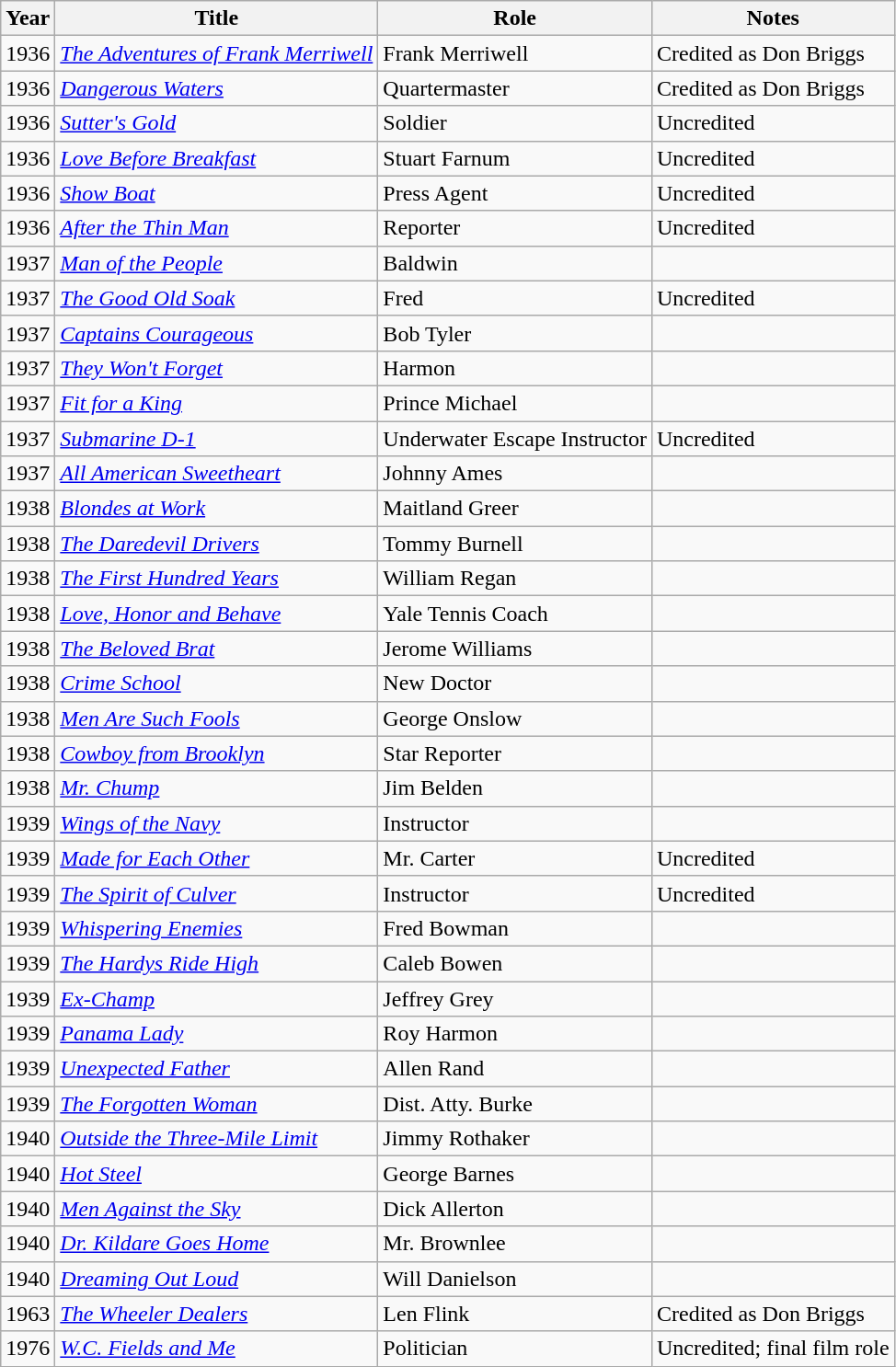<table class="wikitable sortable">
<tr>
<th>Year</th>
<th>Title</th>
<th>Role</th>
<th>Notes</th>
</tr>
<tr>
<td>1936</td>
<td><em><a href='#'>The Adventures of Frank Merriwell</a></em></td>
<td>Frank Merriwell</td>
<td>Credited as Don Briggs</td>
</tr>
<tr>
<td>1936</td>
<td><em><a href='#'>Dangerous Waters</a></em></td>
<td>Quartermaster</td>
<td>Credited as Don Briggs</td>
</tr>
<tr>
<td>1936</td>
<td><em><a href='#'>Sutter's Gold</a></em></td>
<td>Soldier</td>
<td>Uncredited</td>
</tr>
<tr>
<td>1936</td>
<td><em><a href='#'>Love Before Breakfast</a></em></td>
<td>Stuart Farnum</td>
<td>Uncredited</td>
</tr>
<tr>
<td>1936</td>
<td><em><a href='#'>Show Boat</a></em></td>
<td>Press Agent</td>
<td>Uncredited</td>
</tr>
<tr>
<td>1936</td>
<td><em><a href='#'>After the Thin Man</a></em></td>
<td>Reporter</td>
<td>Uncredited</td>
</tr>
<tr>
<td>1937</td>
<td><em><a href='#'>Man of the People</a></em></td>
<td>Baldwin</td>
<td></td>
</tr>
<tr>
<td>1937</td>
<td><em><a href='#'>The Good Old Soak</a></em></td>
<td>Fred</td>
<td>Uncredited</td>
</tr>
<tr>
<td>1937</td>
<td><em><a href='#'>Captains Courageous</a></em></td>
<td>Bob Tyler</td>
<td></td>
</tr>
<tr>
<td>1937</td>
<td><em><a href='#'>They Won't Forget</a></em></td>
<td>Harmon</td>
<td></td>
</tr>
<tr>
<td>1937</td>
<td><em><a href='#'>Fit for a King</a></em></td>
<td>Prince Michael</td>
<td></td>
</tr>
<tr>
<td>1937</td>
<td><em><a href='#'>Submarine D-1</a></em></td>
<td>Underwater Escape Instructor</td>
<td>Uncredited</td>
</tr>
<tr>
<td>1937</td>
<td><em><a href='#'>All American Sweetheart</a></em></td>
<td>Johnny Ames</td>
<td></td>
</tr>
<tr>
<td>1938</td>
<td><em><a href='#'>Blondes at Work</a></em></td>
<td>Maitland Greer</td>
<td></td>
</tr>
<tr>
<td>1938</td>
<td><em><a href='#'>The Daredevil Drivers</a></em></td>
<td>Tommy Burnell</td>
<td></td>
</tr>
<tr>
<td>1938</td>
<td><em><a href='#'>The First Hundred Years</a></em></td>
<td>William Regan</td>
<td></td>
</tr>
<tr>
<td>1938</td>
<td><em><a href='#'>Love, Honor and Behave</a></em></td>
<td>Yale Tennis Coach</td>
<td></td>
</tr>
<tr>
<td>1938</td>
<td><em><a href='#'>The Beloved Brat</a></em></td>
<td>Jerome Williams</td>
<td></td>
</tr>
<tr>
<td>1938</td>
<td><em><a href='#'>Crime School</a></em></td>
<td>New Doctor</td>
<td></td>
</tr>
<tr>
<td>1938</td>
<td><em><a href='#'>Men Are Such Fools</a></em></td>
<td>George Onslow</td>
<td></td>
</tr>
<tr>
<td>1938</td>
<td><em><a href='#'>Cowboy from Brooklyn</a></em></td>
<td>Star Reporter</td>
<td></td>
</tr>
<tr>
<td>1938</td>
<td><em><a href='#'>Mr. Chump</a></em></td>
<td>Jim Belden</td>
<td></td>
</tr>
<tr>
<td>1939</td>
<td><em><a href='#'>Wings of the Navy</a></em></td>
<td>Instructor</td>
<td></td>
</tr>
<tr>
<td>1939</td>
<td><em><a href='#'>Made for Each Other</a></em></td>
<td>Mr. Carter</td>
<td>Uncredited</td>
</tr>
<tr>
<td>1939</td>
<td><em><a href='#'>The Spirit of Culver</a></em></td>
<td>Instructor</td>
<td>Uncredited</td>
</tr>
<tr>
<td>1939</td>
<td><em><a href='#'>Whispering Enemies</a></em></td>
<td>Fred Bowman</td>
<td></td>
</tr>
<tr>
<td>1939</td>
<td><em><a href='#'>The Hardys Ride High</a></em></td>
<td>Caleb Bowen</td>
<td></td>
</tr>
<tr>
<td>1939</td>
<td><em><a href='#'>Ex-Champ</a></em></td>
<td>Jeffrey Grey</td>
<td></td>
</tr>
<tr>
<td>1939</td>
<td><em><a href='#'>Panama Lady</a></em></td>
<td>Roy Harmon</td>
<td></td>
</tr>
<tr>
<td>1939</td>
<td><em><a href='#'>Unexpected Father</a></em></td>
<td>Allen Rand</td>
<td></td>
</tr>
<tr>
<td>1939</td>
<td><em><a href='#'>The Forgotten Woman</a></em></td>
<td>Dist. Atty. Burke</td>
<td></td>
</tr>
<tr>
<td>1940</td>
<td><em><a href='#'>Outside the Three-Mile Limit</a></em></td>
<td>Jimmy Rothaker</td>
<td></td>
</tr>
<tr>
<td>1940</td>
<td><em><a href='#'>Hot Steel</a></em></td>
<td>George Barnes</td>
<td></td>
</tr>
<tr>
<td>1940</td>
<td><em><a href='#'>Men Against the Sky</a></em></td>
<td>Dick Allerton</td>
<td></td>
</tr>
<tr>
<td>1940</td>
<td><em><a href='#'>Dr. Kildare Goes Home</a></em></td>
<td>Mr. Brownlee</td>
<td></td>
</tr>
<tr>
<td>1940</td>
<td><em><a href='#'>Dreaming Out Loud</a></em></td>
<td>Will Danielson</td>
<td></td>
</tr>
<tr>
<td>1963</td>
<td><em><a href='#'>The Wheeler Dealers</a></em></td>
<td>Len Flink</td>
<td>Credited as Don Briggs</td>
</tr>
<tr>
<td>1976</td>
<td><em><a href='#'>W.C. Fields and Me</a></em></td>
<td>Politician</td>
<td>Uncredited; final film role</td>
</tr>
</table>
